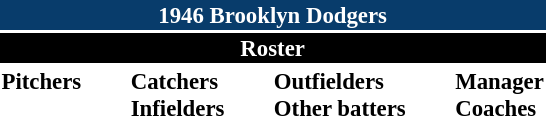<table class="toccolours" style="font-size: 95%;">
<tr>
<th colspan="10" style="background-color: #083c6b; color: white; text-align: center;">1946 Brooklyn Dodgers</th>
</tr>
<tr>
<td colspan="10" style="background-color: black; color: white; text-align: center;"><strong>Roster</strong></td>
</tr>
<tr>
<td valign="top"><strong>Pitchers</strong><br>


  













</td>
<td width="25px"></td>
<td valign="top"><strong>Catchers</strong><br>



<strong>Infielders</strong>










</td>
<td width="25px"></td>
<td valign="top"><strong>Outfielders</strong><br>








<strong>Other batters</strong>


</td>
<td width="25px"></td>
<td valign="top"><strong>Manager</strong><br>
<strong>Coaches</strong>


</td>
</tr>
</table>
